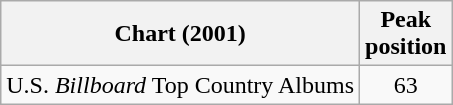<table class="wikitable">
<tr>
<th>Chart (2001)</th>
<th>Peak<br>position</th>
</tr>
<tr>
<td>U.S. <em>Billboard</em> Top Country Albums</td>
<td align="center">63</td>
</tr>
</table>
